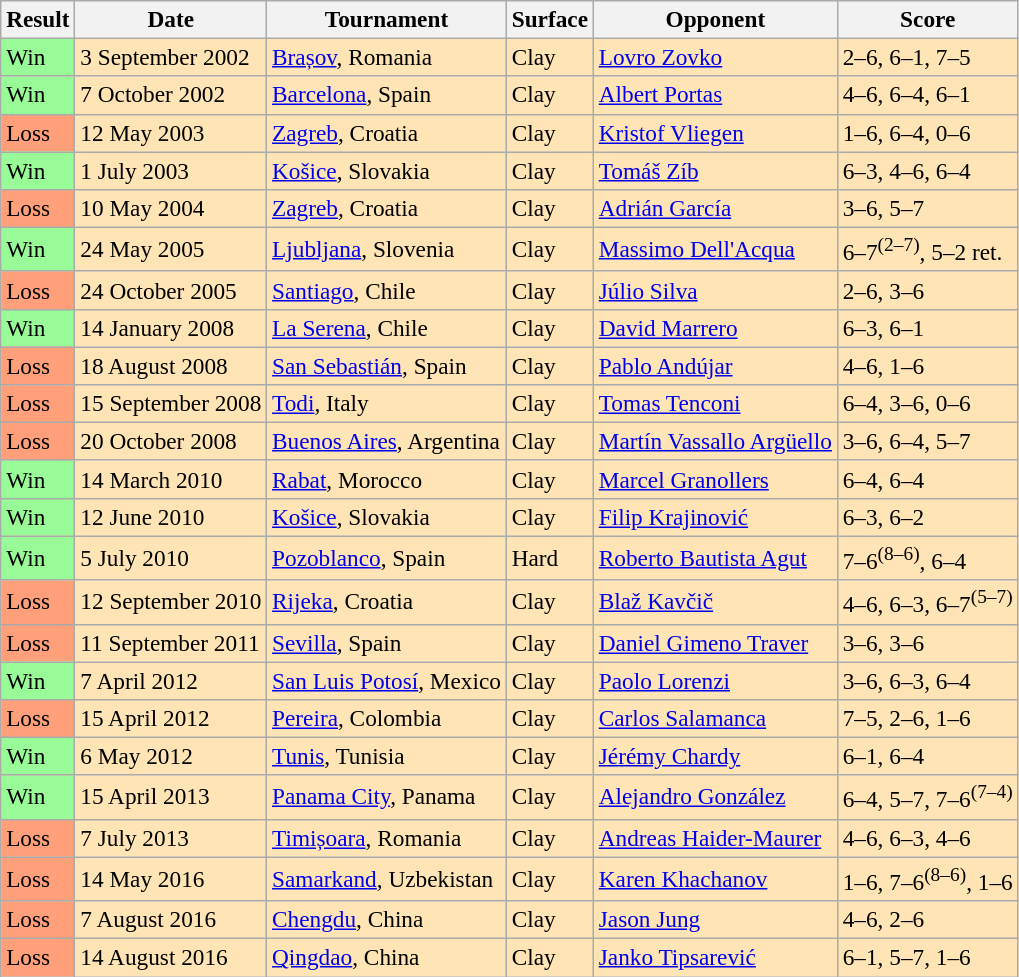<table class="sortable wikitable" style=font-size:97%>
<tr>
<th>Result</th>
<th>Date</th>
<th>Tournament</th>
<th>Surface</th>
<th>Opponent</th>
<th>Score</th>
</tr>
<tr bgcolor=moccasin>
<td style="background:#98fb98;">Win</td>
<td>3 September 2002</td>
<td><a href='#'>Brașov</a>, Romania</td>
<td>Clay</td>
<td> <a href='#'>Lovro Zovko</a></td>
<td>2–6, 6–1, 7–5</td>
</tr>
<tr bgcolor=moccasin>
<td style="background:#98fb98;">Win</td>
<td>7 October 2002</td>
<td><a href='#'>Barcelona</a>, Spain</td>
<td>Clay</td>
<td> <a href='#'>Albert Portas</a></td>
<td>4–6, 6–4, 6–1</td>
</tr>
<tr bgcolor=moccasin>
<td style="background:#ffa07a;">Loss</td>
<td>12 May 2003</td>
<td><a href='#'>Zagreb</a>, Croatia</td>
<td>Clay</td>
<td> <a href='#'>Kristof Vliegen</a></td>
<td>1–6, 6–4, 0–6</td>
</tr>
<tr bgcolor=moccasin>
<td style="background:#98fb98;">Win</td>
<td>1 July 2003</td>
<td><a href='#'>Košice</a>, Slovakia</td>
<td>Clay</td>
<td> <a href='#'>Tomáš Zíb</a></td>
<td>6–3, 4–6, 6–4</td>
</tr>
<tr bgcolor=moccasin>
<td style="background:#ffa07a;">Loss</td>
<td>10 May 2004</td>
<td><a href='#'>Zagreb</a>, Croatia</td>
<td>Clay</td>
<td> <a href='#'>Adrián García</a></td>
<td>3–6, 5–7</td>
</tr>
<tr bgcolor=moccasin>
<td style="background:#98fb98;">Win</td>
<td>24 May 2005</td>
<td><a href='#'>Ljubljana</a>, Slovenia</td>
<td>Clay</td>
<td> <a href='#'>Massimo Dell'Acqua</a></td>
<td>6–7<sup>(2–7)</sup>, 5–2 ret.</td>
</tr>
<tr bgcolor=moccasin>
<td style="background:#ffa07a;">Loss</td>
<td>24 October 2005</td>
<td><a href='#'>Santiago</a>, Chile</td>
<td>Clay</td>
<td> <a href='#'>Júlio Silva</a></td>
<td>2–6, 3–6</td>
</tr>
<tr bgcolor=moccasin>
<td style="background:#98fb98;">Win</td>
<td>14 January 2008</td>
<td><a href='#'>La Serena</a>, Chile</td>
<td>Clay</td>
<td> <a href='#'>David Marrero</a></td>
<td>6–3, 6–1</td>
</tr>
<tr bgcolor=moccasin>
<td style="background:#ffa07a;">Loss</td>
<td>18 August 2008</td>
<td><a href='#'>San Sebastián</a>, Spain</td>
<td>Clay</td>
<td> <a href='#'>Pablo Andújar</a></td>
<td>4–6, 1–6</td>
</tr>
<tr bgcolor=moccasin>
<td style="background:#ffa07a;">Loss</td>
<td>15 September 2008</td>
<td><a href='#'>Todi</a>, Italy</td>
<td>Clay</td>
<td> <a href='#'>Tomas Tenconi</a></td>
<td>6–4, 3–6, 0–6</td>
</tr>
<tr bgcolor=moccasin>
<td style="background:#ffa07a;">Loss</td>
<td>20 October 2008</td>
<td><a href='#'>Buenos Aires</a>, Argentina</td>
<td>Clay</td>
<td> <a href='#'>Martín Vassallo Argüello</a></td>
<td>3–6, 6–4, 5–7</td>
</tr>
<tr bgcolor=moccasin>
<td style="background:#98fb98;">Win</td>
<td>14 March 2010</td>
<td><a href='#'>Rabat</a>, Morocco</td>
<td>Clay</td>
<td> <a href='#'>Marcel Granollers</a></td>
<td>6–4, 6–4</td>
</tr>
<tr bgcolor=moccasin>
<td style="background:#98fb98;">Win</td>
<td>12 June 2010</td>
<td><a href='#'>Košice</a>, Slovakia</td>
<td>Clay</td>
<td> <a href='#'>Filip Krajinović</a></td>
<td>6–3, 6–2</td>
</tr>
<tr bgcolor=moccasin>
<td style="background:#98fb98;">Win</td>
<td>5 July 2010</td>
<td><a href='#'>Pozoblanco</a>, Spain</td>
<td>Hard</td>
<td> <a href='#'>Roberto Bautista Agut</a></td>
<td>7–6<sup>(8–6)</sup>, 6–4</td>
</tr>
<tr bgcolor=moccasin>
<td style="background:#ffa07a;">Loss</td>
<td>12 September 2010</td>
<td><a href='#'>Rijeka</a>, Croatia</td>
<td>Clay</td>
<td> <a href='#'>Blaž Kavčič</a></td>
<td>4–6, 6–3, 6–7<sup>(5–7)</sup></td>
</tr>
<tr bgcolor=moccasin>
<td style="background:#ffa07a;">Loss</td>
<td>11 September 2011</td>
<td><a href='#'>Sevilla</a>, Spain</td>
<td>Clay</td>
<td> <a href='#'>Daniel Gimeno Traver</a></td>
<td>3–6, 3–6</td>
</tr>
<tr bgcolor=moccasin>
<td style="background:#98fb98;">Win</td>
<td>7 April 2012</td>
<td><a href='#'>San Luis Potosí</a>, Mexico</td>
<td>Clay</td>
<td> <a href='#'>Paolo Lorenzi</a></td>
<td>3–6, 6–3, 6–4</td>
</tr>
<tr bgcolor=moccasin>
<td style="background:#ffa07a;">Loss</td>
<td>15 April 2012</td>
<td><a href='#'>Pereira</a>, Colombia</td>
<td>Clay</td>
<td> <a href='#'>Carlos Salamanca</a></td>
<td>7–5, 2–6, 1–6</td>
</tr>
<tr bgcolor=moccasin>
<td style="background:#98fb98;">Win</td>
<td>6 May 2012</td>
<td><a href='#'>Tunis</a>, Tunisia</td>
<td>Clay</td>
<td> <a href='#'>Jérémy Chardy</a></td>
<td>6–1, 6–4</td>
</tr>
<tr bgcolor=moccasin>
<td style="background:#98fb98;">Win</td>
<td>15 April 2013</td>
<td><a href='#'>Panama City</a>, Panama</td>
<td>Clay</td>
<td> <a href='#'>Alejandro González</a></td>
<td>6–4, 5–7, 7–6<sup>(7–4)</sup></td>
</tr>
<tr bgcolor=moccasin>
<td style="background:#ffa07a;">Loss</td>
<td>7 July 2013</td>
<td><a href='#'>Timișoara</a>, Romania</td>
<td>Clay</td>
<td> <a href='#'>Andreas Haider-Maurer</a></td>
<td>4–6, 6–3, 4–6</td>
</tr>
<tr bgcolor=moccasin>
<td style="background:#ffa07a;">Loss</td>
<td>14 May 2016</td>
<td><a href='#'>Samarkand</a>, Uzbekistan</td>
<td>Clay</td>
<td> <a href='#'>Karen Khachanov</a></td>
<td>1–6, 7–6<sup>(8–6)</sup>, 1–6</td>
</tr>
<tr bgcolor=moccasin>
<td style="background:#ffa07a;">Loss</td>
<td>7 August 2016</td>
<td><a href='#'>Chengdu</a>, China</td>
<td>Clay</td>
<td> <a href='#'>Jason Jung</a></td>
<td>4–6, 2–6</td>
</tr>
<tr bgcolor=moccasin>
<td style="background:#ffa07a;">Loss</td>
<td>14 August 2016</td>
<td><a href='#'>Qingdao</a>, China</td>
<td>Clay</td>
<td> <a href='#'>Janko Tipsarević</a></td>
<td>6–1, 5–7, 1–6</td>
</tr>
</table>
